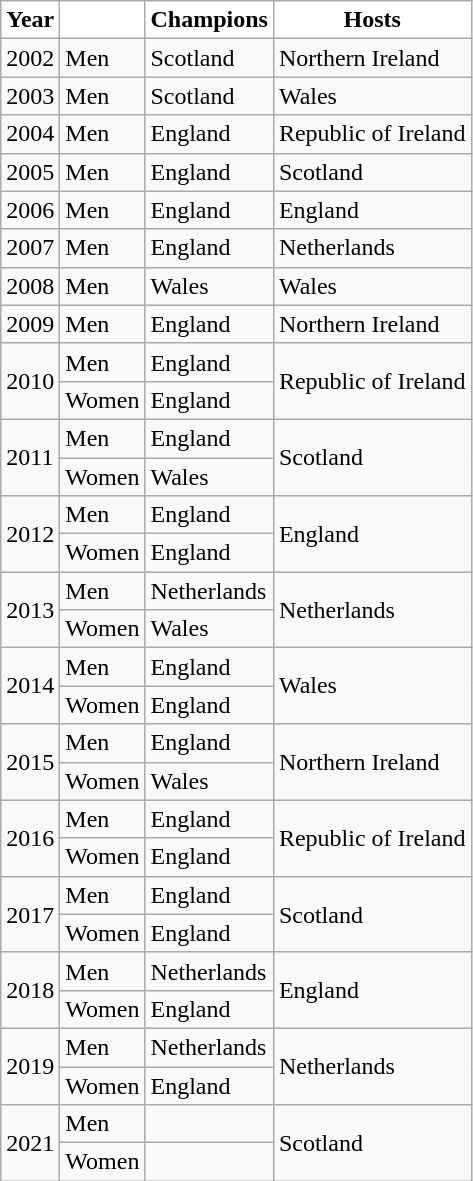<table class="wikitable">
<tr>
<th style="background:#ffffff; color:#000000;">Year</th>
<th style="background:#ffffff; color:#000000;"></th>
<th style="background:#ffffff; color:#000000;">Champions</th>
<th style="background:#ffffff; color:#000000;">Hosts</th>
</tr>
<tr>
<td>2002</td>
<td>Men</td>
<td>Scotland</td>
<td>Northern Ireland</td>
</tr>
<tr>
<td>2003</td>
<td>Men</td>
<td>Scotland</td>
<td>Wales</td>
</tr>
<tr>
<td>2004</td>
<td>Men</td>
<td>England</td>
<td>Republic of Ireland</td>
</tr>
<tr>
<td>2005</td>
<td>Men</td>
<td>England</td>
<td>Scotland</td>
</tr>
<tr>
<td>2006</td>
<td>Men</td>
<td>England</td>
<td>England</td>
</tr>
<tr>
<td>2007</td>
<td>Men</td>
<td>England</td>
<td>Netherlands</td>
</tr>
<tr>
<td>2008</td>
<td>Men</td>
<td>Wales</td>
<td>Wales</td>
</tr>
<tr>
<td>2009</td>
<td>Men</td>
<td>England</td>
<td>Northern Ireland</td>
</tr>
<tr>
<td rowspan=2>2010</td>
<td>Men</td>
<td>England</td>
<td rowspan=2>Republic of Ireland</td>
</tr>
<tr>
<td>Women</td>
<td>England</td>
</tr>
<tr>
<td rowspan=2>2011</td>
<td>Men</td>
<td>England</td>
<td rowspan=2>Scotland</td>
</tr>
<tr>
<td>Women</td>
<td>Wales</td>
</tr>
<tr>
<td rowspan=2>2012</td>
<td>Men</td>
<td>England</td>
<td rowspan=2>England</td>
</tr>
<tr>
<td>Women</td>
<td>England</td>
</tr>
<tr>
<td rowspan=2>2013</td>
<td>Men</td>
<td>Netherlands</td>
<td rowspan=2>Netherlands</td>
</tr>
<tr>
<td>Women</td>
<td>Wales</td>
</tr>
<tr>
<td rowspan=2>2014</td>
<td>Men</td>
<td>England</td>
<td rowspan=2>Wales</td>
</tr>
<tr>
<td>Women</td>
<td>England</td>
</tr>
<tr>
<td rowspan=2>2015</td>
<td>Men</td>
<td>England</td>
<td rowspan=2>Northern Ireland</td>
</tr>
<tr>
<td>Women</td>
<td>Wales</td>
</tr>
<tr>
<td rowspan=2>2016</td>
<td>Men</td>
<td>England</td>
<td rowspan=2>Republic of Ireland</td>
</tr>
<tr>
<td>Women</td>
<td>England</td>
</tr>
<tr>
<td rowspan=2>2017</td>
<td>Men</td>
<td>England</td>
<td rowspan=2>Scotland</td>
</tr>
<tr>
<td>Women</td>
<td>England</td>
</tr>
<tr>
<td rowspan=2>2018</td>
<td>Men</td>
<td>Netherlands</td>
<td rowspan=2>England</td>
</tr>
<tr>
<td>Women</td>
<td>England</td>
</tr>
<tr>
<td rowspan=2>2019</td>
<td>Men</td>
<td>Netherlands</td>
<td rowspan=2>Netherlands</td>
</tr>
<tr>
<td>Women</td>
<td>England</td>
</tr>
<tr>
<td rowspan=2>2021</td>
<td>Men</td>
<td></td>
<td rowspan=2>Scotland</td>
</tr>
<tr>
<td>Women</td>
<td></td>
</tr>
</table>
